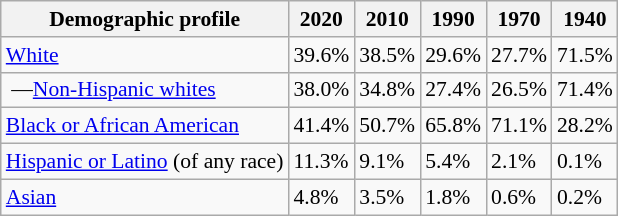<table class="wikitable sortable collapsible" style="font-size: 90%;">
<tr>
<th>Demographic profile</th>
<th>2020</th>
<th>2010</th>
<th>1990</th>
<th>1970</th>
<th>1940</th>
</tr>
<tr>
<td><a href='#'>White</a></td>
<td>39.6%</td>
<td>38.5%</td>
<td>29.6%</td>
<td>27.7%</td>
<td>71.5%</td>
</tr>
<tr>
<td> —<a href='#'>Non-Hispanic whites</a></td>
<td>38.0%</td>
<td>34.8%</td>
<td>27.4%</td>
<td>26.5%</td>
<td>71.4%</td>
</tr>
<tr>
<td><a href='#'>Black or African American</a></td>
<td>41.4%</td>
<td>50.7%</td>
<td>65.8%</td>
<td>71.1%</td>
<td>28.2%</td>
</tr>
<tr>
<td><a href='#'>Hispanic or Latino</a> (of any race)</td>
<td>11.3%</td>
<td>9.1%</td>
<td>5.4%</td>
<td>2.1%</td>
<td>0.1%</td>
</tr>
<tr>
<td><a href='#'>Asian</a></td>
<td>4.8%</td>
<td>3.5%</td>
<td>1.8%</td>
<td>0.6%</td>
<td>0.2%</td>
</tr>
</table>
